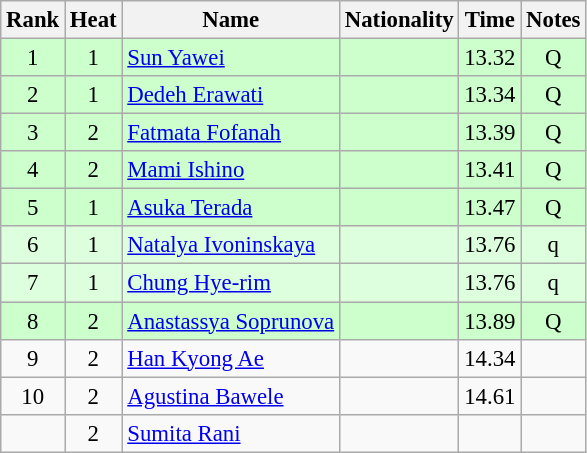<table class="wikitable sortable" style="text-align:center; font-size:95%">
<tr>
<th>Rank</th>
<th>Heat</th>
<th>Name</th>
<th>Nationality</th>
<th>Time</th>
<th>Notes</th>
</tr>
<tr bgcolor=ccffcc>
<td>1</td>
<td>1</td>
<td align=left><a href='#'>Sun Yawei</a></td>
<td align=left></td>
<td>13.32</td>
<td>Q</td>
</tr>
<tr bgcolor=ccffcc>
<td>2</td>
<td>1</td>
<td align=left><a href='#'>Dedeh Erawati</a></td>
<td align=left></td>
<td>13.34</td>
<td>Q</td>
</tr>
<tr bgcolor=ccffcc>
<td>3</td>
<td>2</td>
<td align=left><a href='#'>Fatmata Fofanah</a></td>
<td align=left></td>
<td>13.39</td>
<td>Q</td>
</tr>
<tr bgcolor=ccffcc>
<td>4</td>
<td>2</td>
<td align=left><a href='#'>Mami Ishino</a></td>
<td align=left></td>
<td>13.41</td>
<td>Q</td>
</tr>
<tr bgcolor=ccffcc>
<td>5</td>
<td>1</td>
<td align=left><a href='#'>Asuka Terada</a></td>
<td align=left></td>
<td>13.47</td>
<td>Q</td>
</tr>
<tr bgcolor=ddffdd>
<td>6</td>
<td>1</td>
<td align=left><a href='#'>Natalya Ivoninskaya</a></td>
<td align=left></td>
<td>13.76</td>
<td>q</td>
</tr>
<tr bgcolor=ddffdd>
<td>7</td>
<td>1</td>
<td align=left><a href='#'>Chung Hye-rim</a></td>
<td align=left></td>
<td>13.76</td>
<td>q</td>
</tr>
<tr bgcolor=ccffcc>
<td>8</td>
<td>2</td>
<td align=left><a href='#'>Anastassya Soprunova</a></td>
<td align=left></td>
<td>13.89</td>
<td>Q</td>
</tr>
<tr>
<td>9</td>
<td>2</td>
<td align=left><a href='#'>Han Kyong Ae</a></td>
<td align=left></td>
<td>14.34</td>
<td></td>
</tr>
<tr>
<td>10</td>
<td>2</td>
<td align=left><a href='#'>Agustina Bawele</a></td>
<td align=left></td>
<td>14.61</td>
<td></td>
</tr>
<tr>
<td></td>
<td>2</td>
<td align=left><a href='#'>Sumita Rani</a></td>
<td align=left></td>
<td></td>
<td></td>
</tr>
</table>
